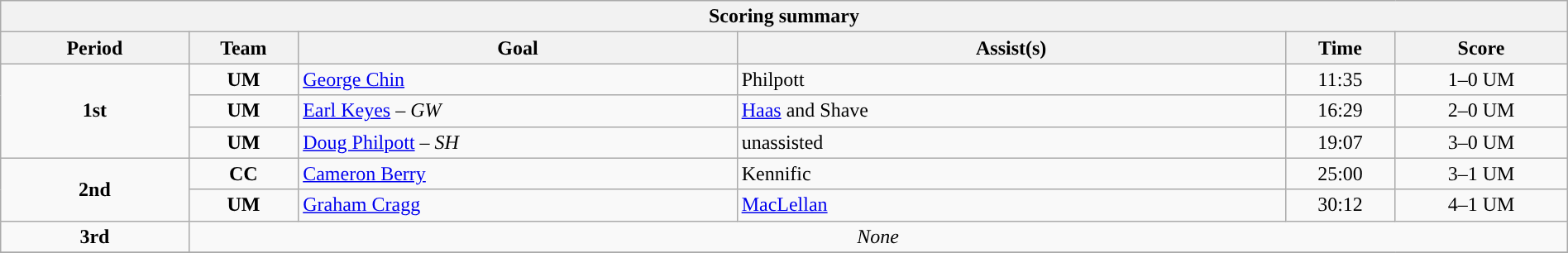<table style="width:100%;" class="wikitable">
<tr>
<th colspan=6>Scoring summary</th>
</tr>
<tr>
<th style="width:12%;">Period</th>
<th style="width:7%;">Team</th>
<th style="width:28%;">Goal</th>
<th style="width:35%;">Assist(s)</th>
<th style="width:7%;">Time</th>
<th style="width:11%;">Score</th>
</tr>
<tr>
<td style="text-align:center;" rowspan="3"><strong>1st</strong></td>
<td align=center><strong>UM</strong></td>
<td><a href='#'>George Chin</a></td>
<td>Philpott</td>
<td align=center>11:35</td>
<td align=center>1–0 UM</td>
</tr>
<tr>
<td align=center><strong>UM</strong></td>
<td><a href='#'>Earl Keyes</a> – <em>GW</em></td>
<td><a href='#'>Haas</a> and Shave</td>
<td align=center>16:29</td>
<td align=center>2–0 UM</td>
</tr>
<tr>
<td align=center><strong>UM</strong></td>
<td><a href='#'>Doug Philpott</a> – <em>SH</em></td>
<td>unassisted</td>
<td align=center>19:07</td>
<td align=center>3–0 UM</td>
</tr>
<tr>
<td style="text-align:center;" rowspan="2"><strong>2nd</strong></td>
<td align=center><strong>CC</strong></td>
<td><a href='#'>Cameron Berry</a></td>
<td>Kennific</td>
<td align=center>25:00</td>
<td align=center>3–1 UM</td>
</tr>
<tr>
<td align=center><strong>UM</strong></td>
<td><a href='#'>Graham Cragg</a></td>
<td><a href='#'>MacLellan</a></td>
<td align=center>30:12</td>
<td align=center>4–1 UM</td>
</tr>
<tr>
<td style="text-align:center;" rowspan="1"><strong>3rd</strong></td>
<td style="text-align:center;" colspan="5"><em>None</em></td>
</tr>
<tr>
</tr>
</table>
